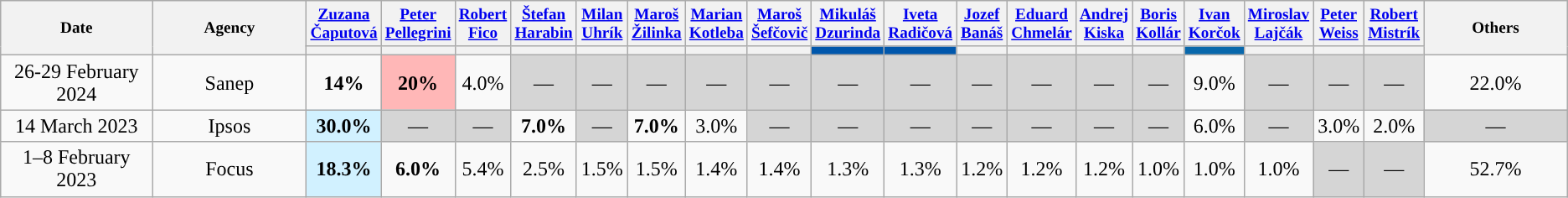<table class="wikitable" style="text-align:center;">
<tr style="font-size:80%;">
<th style="width:150px;" rowspan="2">Date</th>
<th style="width:165px;" rowspan="2">Agency</th>
<th><a href='#'>Zuzana Čaputová</a></th>
<th><a href='#'>Peter Pellegrini</a></th>
<th><a href='#'>Robert Fico</a></th>
<th><a href='#'>Štefan Harabin</a></th>
<th><a href='#'>Milan Uhrík</a></th>
<th><a href='#'>Maroš Žilinka</a></th>
<th><a href='#'>Marian Kotleba</a></th>
<th><a href='#'>Maroš Šefčovič</a></th>
<th><a href='#'>Mikuláš Dzurinda</a></th>
<th><a href='#'>Iveta Radičová</a></th>
<th><a href='#'>Jozef Banáš</a></th>
<th><a href='#'>Eduard Chmelár</a></th>
<th><a href='#'>Andrej Kiska</a></th>
<th><a href='#'>Boris Kollár</a></th>
<th><a href='#'>Ivan Korčok</a></th>
<th><a href='#'>Miroslav Lajčák</a></th>
<th><a href='#'>Peter Weiss</a></th>
<th><a href='#'>Robert Mistrík</a></th>
<th style="width:150px;" rowspan="2">Others</th>
</tr>
<tr>
<th style="background:"></th>
<th style="background:"></th>
<th style="background:"></th>
<th style="background:"></th>
<th style="background:"></th>
<th style="background:"></th>
<th style="background:"></th>
<th style="background:"></th>
<th style="background:#0057ac; width:40px;"></th>
<th style="background:#0057ac; width:40px;"></th>
<th style="background:"></th>
<th style="background:"></th>
<th style="background:"></th>
<th style="background:"></th>
<th style="background:#0968ac; width:40px;"></th>
<th style="background:"></th>
<th style="background:"></th>
<th style="background:"></th>
</tr>
<tr>
<td>26-29 February 2024</td>
<td>Sanep</td>
<td><strong>14%</strong></td>
<td style="background:#FFB7B7;"><strong>20%</strong></td>
<td>4.0%</td>
<td style="background:#D5D5D5">—</td>
<td style="background:#D5D5D5">—</td>
<td style="background:#D5D5D5">—</td>
<td style="background:#D5D5D5">—</td>
<td style="background:#D5D5D5">—</td>
<td style="background:#D5D5D5">—</td>
<td style="background:#D5D5D5">—</td>
<td style="background:#D5D5D5">—</td>
<td style="background:#D5D5D5">—</td>
<td style="background:#D5D5D5">—</td>
<td style="background:#D5D5D5">—</td>
<td>9.0%</td>
<td style="background:#D5D5D5">—</td>
<td style="background:#D5D5D5">—</td>
<td style="background:#D5D5D5">—</td>
<td>22.0%</td>
</tr>
<tr>
<td>14 March 2023</td>
<td>Ipsos</td>
<td style="background:#D1F1FF"><strong>30.0%</strong></td>
<td style="background:#D5D5D5">—</td>
<td style="background:#D5D5D5">—</td>
<td><strong>7.0%</strong></td>
<td style="background:#D5D5D5">—</td>
<td><strong>7.0%</strong></td>
<td>3.0%</td>
<td style="background:#D5D5D5">—</td>
<td style="background:#D5D5D5">—</td>
<td style="background:#D5D5D5">—</td>
<td style="background:#D5D5D5">—</td>
<td style="background:#D5D5D5">—</td>
<td style="background:#D5D5D5">—</td>
<td style="background:#D5D5D5">—</td>
<td>6.0%</td>
<td style="background:#D5D5D5">—</td>
<td>3.0%</td>
<td>2.0%</td>
<td style="background:#D5D5D5">—</td>
</tr>
<tr>
<td>1–8 February 2023</td>
<td>Focus</td>
<td style="background:#D1F1FF"><strong>18.3%</strong></td>
<td><strong>6.0%</strong></td>
<td>5.4%</td>
<td>2.5%</td>
<td>1.5%</td>
<td>1.5%</td>
<td>1.4%</td>
<td>1.4%</td>
<td>1.3%</td>
<td>1.3%</td>
<td>1.2%</td>
<td>1.2%</td>
<td>1.2%</td>
<td>1.0%</td>
<td>1.0%</td>
<td>1.0%</td>
<td style="background:#D5D5D5">—</td>
<td style="background:#D5D5D5">—</td>
<td>52.7%</td>
</tr>
</table>
